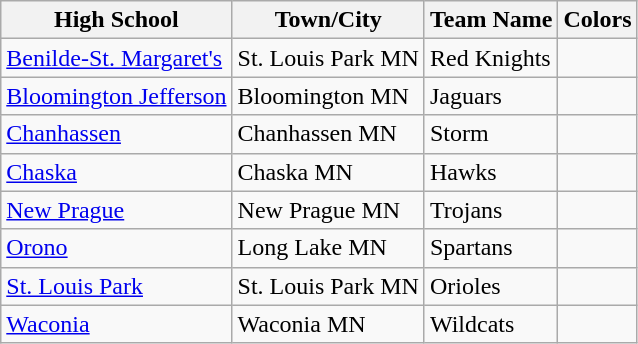<table class="wikitable">
<tr>
<th>High School</th>
<th>Town/City</th>
<th>Team Name</th>
<th>Colors</th>
</tr>
<tr>
<td><a href='#'>Benilde-St. Margaret's</a></td>
<td>St. Louis Park MN</td>
<td>Red Knights</td>
<td> </td>
</tr>
<tr>
<td><a href='#'>Bloomington Jefferson</a></td>
<td>Bloomington MN</td>
<td>Jaguars</td>
<td>  </td>
</tr>
<tr>
<td><a href='#'>Chanhassen</a></td>
<td>Chanhassen MN</td>
<td>Storm</td>
<td>  </td>
</tr>
<tr>
<td><a href='#'>Chaska</a></td>
<td>Chaska MN</td>
<td>Hawks</td>
<td>  </td>
</tr>
<tr>
<td><a href='#'>New Prague</a></td>
<td>New Prague MN</td>
<td>Trojans</td>
<td> </td>
</tr>
<tr>
<td><a href='#'>Orono</a></td>
<td>Long Lake MN</td>
<td>Spartans</td>
<td>  </td>
</tr>
<tr>
<td><a href='#'>St. Louis Park</a></td>
<td>St. Louis Park MN</td>
<td>Orioles</td>
<td> </td>
</tr>
<tr>
<td><a href='#'>Waconia</a></td>
<td>Waconia MN</td>
<td>Wildcats</td>
<td>  </td>
</tr>
</table>
